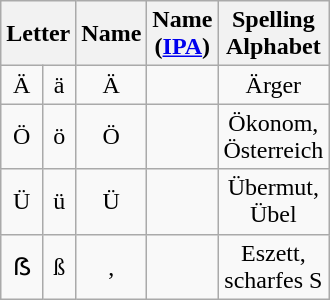<table class=wikitable style="text-align: center">
<tr>
<th colspan="2">Letter</th>
<th>Name</th>
<th>Name<br>(<a href='#'>IPA</a>)</th>
<th>Spelling<br>Alphabet</th>
</tr>
<tr>
<td>Ä</td>
<td>ä</td>
<td>Ä</td>
<td></td>
<td>Ärger</td>
</tr>
<tr>
<td>Ö</td>
<td>ö</td>
<td>Ö</td>
<td></td>
<td>Ökonom,<br>Österreich</td>
</tr>
<tr>
<td>Ü</td>
<td>ü</td>
<td>Ü</td>
<td></td>
<td>Übermut,<br>Übel</td>
</tr>
<tr>
<td>ẞ</td>
<td>ß</td>
<td>,<br></td>
<td><br></td>
<td>Eszett,<br>scharfes S</td>
</tr>
</table>
